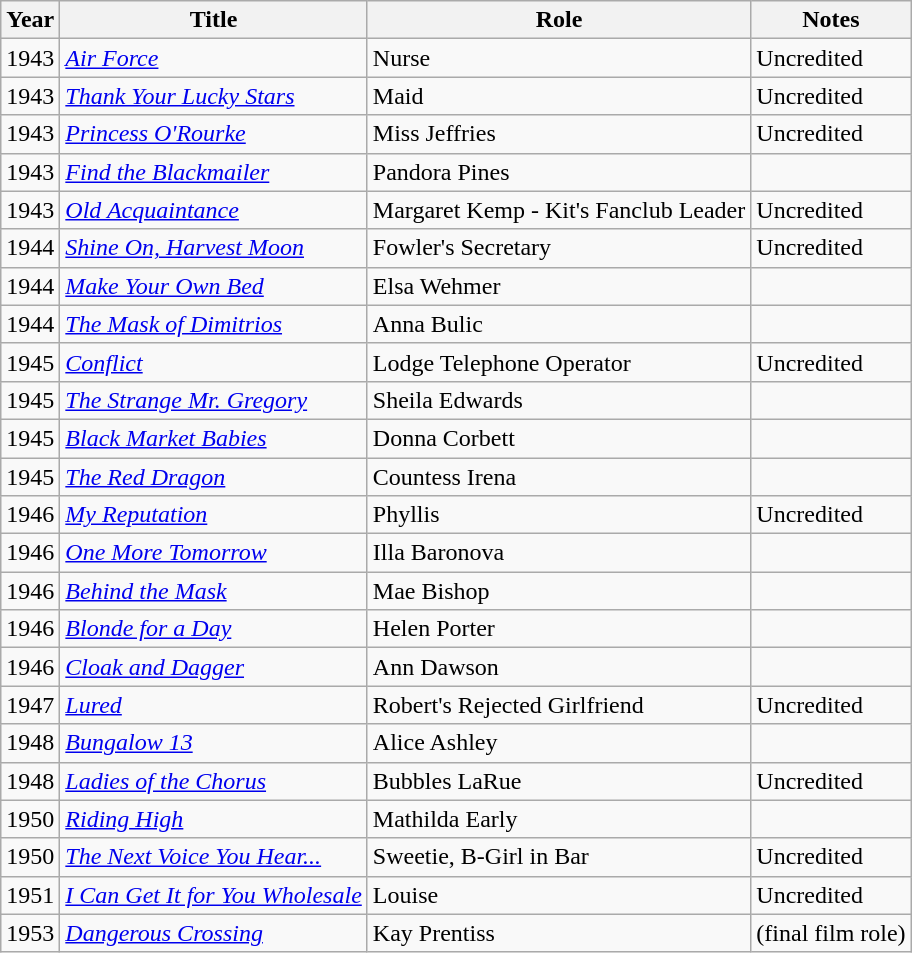<table class="wikitable">
<tr>
<th>Year</th>
<th>Title</th>
<th>Role</th>
<th>Notes</th>
</tr>
<tr>
<td>1943</td>
<td><em><a href='#'>Air Force</a></em></td>
<td>Nurse</td>
<td>Uncredited</td>
</tr>
<tr>
<td>1943</td>
<td><em><a href='#'>Thank Your Lucky Stars</a></em></td>
<td>Maid</td>
<td>Uncredited</td>
</tr>
<tr>
<td>1943</td>
<td><em><a href='#'>Princess O'Rourke</a></em></td>
<td>Miss Jeffries</td>
<td>Uncredited</td>
</tr>
<tr>
<td>1943</td>
<td><em><a href='#'>Find the Blackmailer</a></em></td>
<td>Pandora Pines</td>
<td></td>
</tr>
<tr>
<td>1943</td>
<td><em><a href='#'>Old Acquaintance</a></em></td>
<td>Margaret Kemp - Kit's Fanclub Leader</td>
<td>Uncredited</td>
</tr>
<tr>
<td>1944</td>
<td><em><a href='#'>Shine On, Harvest Moon</a></em></td>
<td>Fowler's Secretary</td>
<td>Uncredited</td>
</tr>
<tr>
<td>1944</td>
<td><em><a href='#'>Make Your Own Bed</a></em></td>
<td>Elsa Wehmer</td>
<td></td>
</tr>
<tr>
<td>1944</td>
<td><em><a href='#'>The Mask of Dimitrios</a></em></td>
<td>Anna Bulic</td>
<td></td>
</tr>
<tr>
<td>1945</td>
<td><em><a href='#'>Conflict</a></em></td>
<td>Lodge Telephone Operator</td>
<td>Uncredited</td>
</tr>
<tr>
<td>1945</td>
<td><em><a href='#'>The Strange Mr. Gregory</a></em></td>
<td>Sheila Edwards</td>
<td></td>
</tr>
<tr>
<td>1945</td>
<td><em><a href='#'>Black Market Babies</a></em></td>
<td>Donna Corbett</td>
<td></td>
</tr>
<tr>
<td>1945</td>
<td><em><a href='#'>The Red Dragon</a></em></td>
<td>Countess Irena</td>
<td></td>
</tr>
<tr>
<td>1946</td>
<td><em><a href='#'>My Reputation</a></em></td>
<td>Phyllis</td>
<td>Uncredited</td>
</tr>
<tr>
<td>1946</td>
<td><em><a href='#'>One More Tomorrow</a></em></td>
<td>Illa Baronova</td>
<td></td>
</tr>
<tr>
<td>1946</td>
<td><em><a href='#'>Behind the Mask</a></em></td>
<td>Mae Bishop</td>
<td></td>
</tr>
<tr>
<td>1946</td>
<td><em><a href='#'>Blonde for a Day</a></em></td>
<td>Helen Porter</td>
<td></td>
</tr>
<tr>
<td>1946</td>
<td><em><a href='#'>Cloak and Dagger</a></em></td>
<td>Ann Dawson</td>
<td></td>
</tr>
<tr>
<td>1947</td>
<td><em><a href='#'>Lured</a></em></td>
<td>Robert's Rejected Girlfriend</td>
<td>Uncredited</td>
</tr>
<tr>
<td>1948</td>
<td><em><a href='#'>Bungalow 13</a></em></td>
<td>Alice Ashley</td>
<td></td>
</tr>
<tr>
<td>1948</td>
<td><em><a href='#'>Ladies of the Chorus</a></em></td>
<td>Bubbles LaRue</td>
<td>Uncredited</td>
</tr>
<tr>
<td>1950</td>
<td><em><a href='#'>Riding High</a></em></td>
<td>Mathilda Early</td>
<td></td>
</tr>
<tr>
<td>1950</td>
<td><em><a href='#'>The Next Voice You Hear...</a></em></td>
<td>Sweetie, B-Girl in Bar</td>
<td>Uncredited</td>
</tr>
<tr>
<td>1951</td>
<td><em><a href='#'>I Can Get It for You Wholesale</a></em></td>
<td>Louise</td>
<td>Uncredited</td>
</tr>
<tr>
<td>1953</td>
<td><em><a href='#'>Dangerous Crossing</a></em></td>
<td>Kay Prentiss</td>
<td>(final film role)</td>
</tr>
</table>
